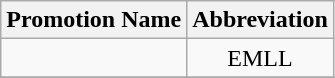<table class="wikitable">
<tr>
<th>Promotion Name</th>
<th>Abbreviation</th>
</tr>
<tr>
<td></td>
<td align=center>EMLL</td>
</tr>
<tr>
</tr>
</table>
